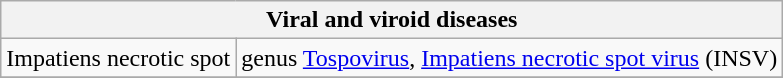<table class="wikitable" style="clear">
<tr>
<th colspan=2><strong>Viral and viroid diseases</strong><br></th>
</tr>
<tr>
<td>Impatiens necrotic spot</td>
<td>genus <a href='#'>Tospovirus</a>, <a href='#'>Impatiens necrotic spot virus</a> (INSV)</td>
</tr>
<tr>
</tr>
</table>
